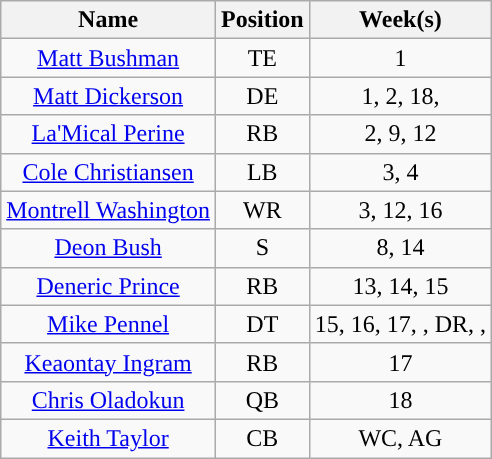<table class="wikitable sortable" style="text-align:center">
<tr>
<th>Name</th>
<th>Position</th>
<th>Week(s)</th>
</tr>
<tr>
<td><a href='#'>Matt Bushman</a></td>
<td>TE</td>
<td>1</td>
</tr>
<tr>
<td><a href='#'>Matt Dickerson</a></td>
<td>DE</td>
<td>1, 2, 18, </td>
</tr>
<tr>
<td><a href='#'>La'Mical Perine</a></td>
<td>RB</td>
<td>2, 9, 12</td>
</tr>
<tr>
<td><a href='#'>Cole Christiansen</a></td>
<td>LB</td>
<td>3, 4</td>
</tr>
<tr>
<td><a href='#'>Montrell Washington</a></td>
<td>WR</td>
<td>3, 12, 16</td>
</tr>
<tr>
<td><a href='#'>Deon Bush</a></td>
<td>S</td>
<td>8, 14</td>
</tr>
<tr>
<td><a href='#'>Deneric Prince</a></td>
<td>RB</td>
<td>13, 14, 15</td>
</tr>
<tr>
<td><a href='#'>Mike Pennel</a></td>
<td>DT</td>
<td>15, 16, 17, , DR, , </td>
</tr>
<tr>
<td><a href='#'>Keaontay Ingram</a></td>
<td>RB</td>
<td>17</td>
</tr>
<tr>
<td><a href='#'>Chris Oladokun</a></td>
<td>QB</td>
<td>18</td>
</tr>
<tr>
<td><a href='#'>Keith Taylor</a></td>
<td>CB</td>
<td>WC, AG</td>
</tr>
</table>
